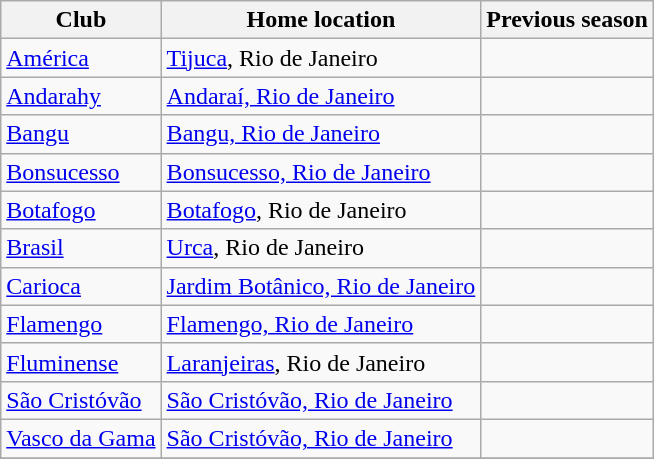<table class="wikitable sortable">
<tr>
<th>Club</th>
<th>Home location</th>
<th>Previous season</th>
</tr>
<tr>
<td><a href='#'>América</a></td>
<td><a href='#'>Tijuca</a>, Rio de Janeiro</td>
<td></td>
</tr>
<tr>
<td><a href='#'>Andarahy</a></td>
<td><a href='#'>Andaraí, Rio de Janeiro</a></td>
<td></td>
</tr>
<tr>
<td><a href='#'>Bangu</a></td>
<td><a href='#'>Bangu, Rio de Janeiro</a></td>
<td></td>
</tr>
<tr>
<td><a href='#'>Bonsucesso</a></td>
<td><a href='#'>Bonsucesso, Rio de Janeiro</a></td>
<td></td>
</tr>
<tr>
<td><a href='#'>Botafogo</a></td>
<td><a href='#'>Botafogo</a>, Rio de Janeiro</td>
<td></td>
</tr>
<tr>
<td><a href='#'>Brasil</a></td>
<td><a href='#'>Urca</a>, Rio de Janeiro</td>
<td></td>
</tr>
<tr>
<td><a href='#'>Carioca</a></td>
<td><a href='#'>Jardim Botânico, Rio de Janeiro</a></td>
<td></td>
</tr>
<tr>
<td><a href='#'>Flamengo</a></td>
<td><a href='#'>Flamengo, Rio de Janeiro</a></td>
<td></td>
</tr>
<tr>
<td><a href='#'>Fluminense</a></td>
<td><a href='#'>Laranjeiras</a>, Rio de Janeiro</td>
<td></td>
</tr>
<tr>
<td><a href='#'>São Cristóvão</a></td>
<td><a href='#'>São Cristóvão, Rio de Janeiro</a></td>
<td></td>
</tr>
<tr>
<td><a href='#'>Vasco da Gama</a></td>
<td><a href='#'>São Cristóvão, Rio de Janeiro</a></td>
<td></td>
</tr>
<tr>
</tr>
</table>
